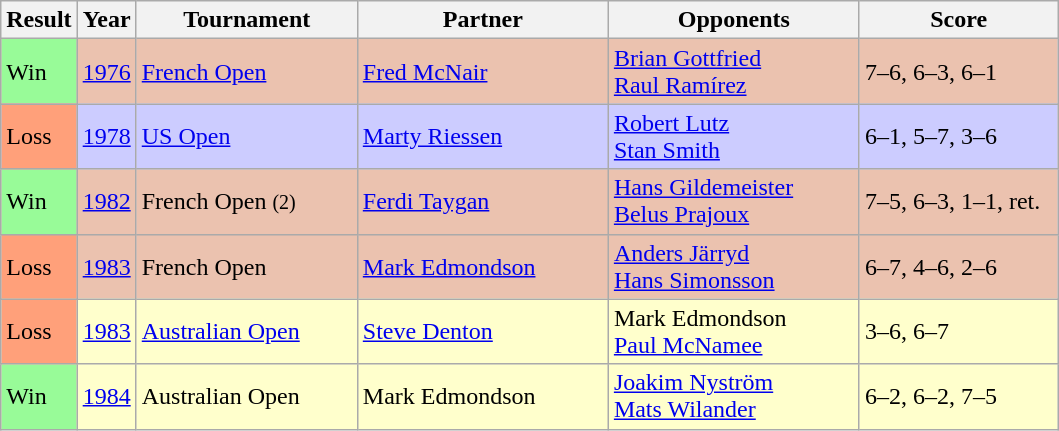<table class="sortable wikitable">
<tr>
<th style="width:40px">Result</th>
<th style="width:30px">Year</th>
<th style="width:140px">Tournament</th>
<th style="width:160px">Partner</th>
<th style="width:160px">Opponents</th>
<th style="width:125px" class="unsortable">Score</th>
</tr>
<tr bgcolor =#EBC2AF>
<td style="background:#98fb98;">Win</td>
<td><a href='#'>1976</a></td>
<td><a href='#'>French Open</a></td>
<td> <a href='#'>Fred McNair</a></td>
<td> <a href='#'>Brian Gottfried</a><br> <a href='#'>Raul Ramírez</a></td>
<td>7–6, 6–3, 6–1</td>
</tr>
<tr bgcolor=#CCCCFF>
<td style="background:#ffa07a;">Loss</td>
<td><a href='#'>1978</a></td>
<td><a href='#'>US Open</a></td>
<td> <a href='#'>Marty Riessen</a></td>
<td> <a href='#'>Robert Lutz</a><br> <a href='#'>Stan Smith</a></td>
<td>6–1, 5–7, 3–6</td>
</tr>
<tr bgcolor=#EBC2AF>
<td style="background:#98fb98;">Win</td>
<td><a href='#'>1982</a></td>
<td>French Open <small>(2)</small></td>
<td> <a href='#'>Ferdi Taygan</a></td>
<td> <a href='#'>Hans Gildemeister</a><br> <a href='#'>Belus Prajoux</a></td>
<td>7–5, 6–3, 1–1, ret.</td>
</tr>
<tr bgcolor=#EBC2AF>
<td style="background:#ffa07a;">Loss</td>
<td><a href='#'>1983</a></td>
<td>French Open</td>
<td> <a href='#'>Mark Edmondson</a></td>
<td> <a href='#'>Anders Järryd</a><br> <a href='#'>Hans Simonsson</a></td>
<td>6–7, 4–6, 2–6</td>
</tr>
<tr bgcolor=#FFFFCC>
<td style="background:#ffa07a;">Loss</td>
<td><a href='#'>1983</a></td>
<td><a href='#'>Australian Open</a></td>
<td> <a href='#'>Steve Denton</a></td>
<td> Mark Edmondson<br> <a href='#'>Paul McNamee</a></td>
<td>3–6, 6–7</td>
</tr>
<tr bgcolor=#FFFFCC>
<td style="background:#98fb98;">Win</td>
<td><a href='#'>1984</a></td>
<td>Australian Open</td>
<td> Mark Edmondson</td>
<td> <a href='#'>Joakim Nyström</a><br> <a href='#'>Mats Wilander</a></td>
<td>6–2, 6–2, 7–5</td>
</tr>
</table>
